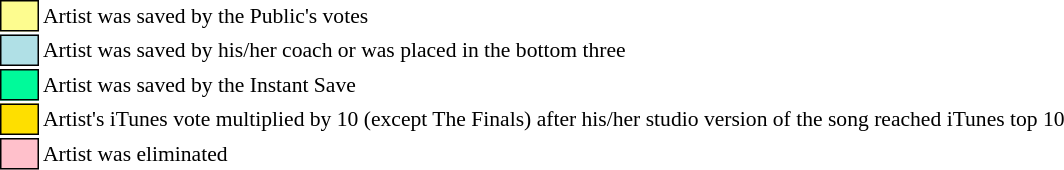<table class="toccolours"style="font-size: 90%; white-space: nowrap;">
<tr>
<td style="background:#fdfc8f; border:1px solid black;">      </td>
<td>Artist was saved by the Public's votes</td>
</tr>
<tr>
<td style="background:#b0e0e6; border:1px solid black;">      </td>
<td>Artist was saved by his/her coach or was placed in the bottom three</td>
</tr>
<tr>
<td style="background:#00fa9a; border:1px solid black;">      </td>
<td>Artist was saved by the Instant Save</td>
</tr>
<tr>
<td style="background:#fedf00; border:1px solid black;">      </td>
<td>Artist's iTunes vote multiplied by 10 (except The Finals) after his/her studio version of the song reached iTunes top 10</td>
</tr>
<tr>
<td style="background:pink; border:1px solid black;">      </td>
<td>Artist was eliminated</td>
</tr>
</table>
